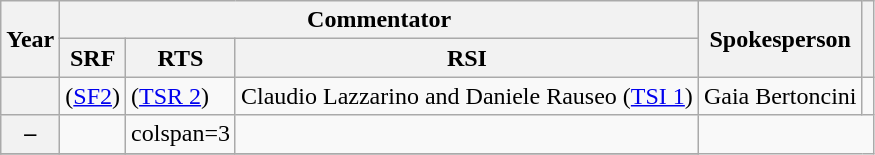<table class="wikitable sortable plainrowheaders">
<tr>
<th rowspan="2">Year</th>
<th colspan="3">Commentator</th>
<th rowspan="2">Spokesperson</th>
<th rowspan="2" class="unsortable"></th>
</tr>
<tr>
<th>SRF</th>
<th>RTS</th>
<th>RSI</th>
</tr>
<tr>
<th scope="row"></th>
<td> (<a href='#'>SF2</a>)</td>
<td> (<a href='#'>TSR 2</a>)</td>
<td>Claudio Lazzarino and Daniele Rauseo (<a href='#'>TSI 1</a>)</td>
<td>Gaia Bertoncini</td>
<td></td>
</tr>
<tr>
<th scope="row">–</th>
<td></td>
<td>colspan=3 </td>
<td></td>
</tr>
<tr>
</tr>
</table>
